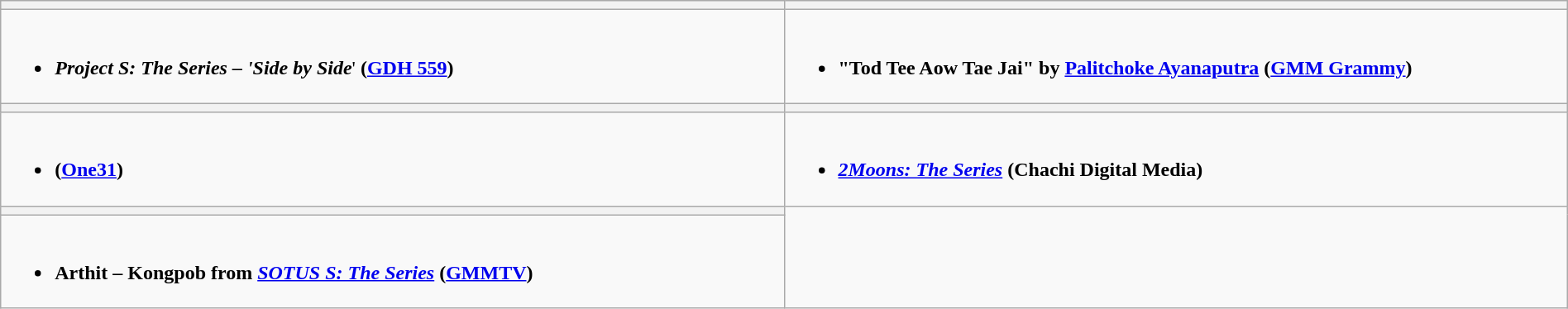<table class=wikitable width="100%">
<tr>
<th></th>
<th></th>
</tr>
<tr>
<td valign="top" width="50%"><br><ul><li><strong><em>Project S: The Series – 'Side by Side</em></strong>' <strong>(<a href='#'>GDH 559</a>)</strong></li></ul></td>
<td valign="top" width="50%"><br><ul><li><strong>"Tod Tee Aow Tae Jai" by <a href='#'>Palitchoke Ayanaputra</a> (<a href='#'>GMM Grammy</a>)</strong></li></ul></td>
</tr>
<tr>
<th></th>
<th></th>
</tr>
<tr>
<td valign="top" width="50%"><br><ul><li><strong><em></em></strong> <strong>(<a href='#'>One31</a>)</strong></li></ul></td>
<td valign="top" width="50%"><br><ul><li><strong><em><a href='#'>2Moons: The Series</a></em></strong> <strong>(Chachi Digital Media)</strong></li></ul></td>
</tr>
<tr>
<th></th>
</tr>
<tr>
<td valign="top" width="50%"><br><ul><li><strong>Arthit – Kongpob from</strong> <strong><em><a href='#'>SOTUS S: The Series</a></em></strong> <strong>(<a href='#'>GMMTV</a>)</strong></li></ul></td>
</tr>
</table>
